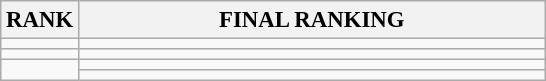<table class="wikitable" style="font-size:95%;">
<tr>
<th>RANK</th>
<th align="left" style="width: 20em">FINAL RANKING</th>
</tr>
<tr>
<td align="center"></td>
<td></td>
</tr>
<tr>
<td align="center"></td>
<td></td>
</tr>
<tr>
<td rowspan=2 align="center"></td>
<td></td>
</tr>
<tr>
<td></td>
</tr>
</table>
